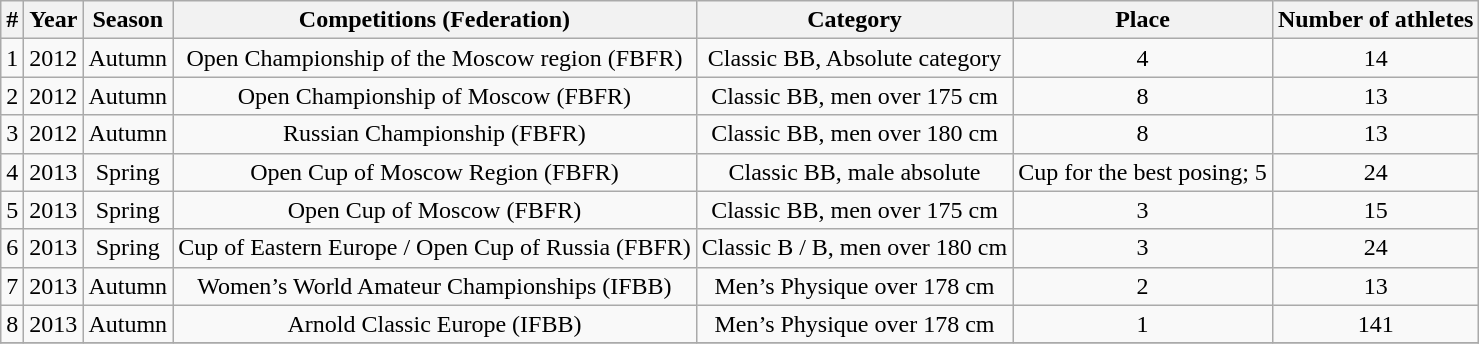<table class="wikitable">
<tr align="center">
<th>#</th>
<th>Year</th>
<th>Season</th>
<th>Competitions (Federation)</th>
<th>Category</th>
<th>Place</th>
<th>Number of athletes</th>
</tr>
<tr align="center">
<td>1</td>
<td>2012</td>
<td>Autumn</td>
<td>Open Championship of the Moscow region (FBFR)</td>
<td>Classic BB, Absolute category</td>
<td>4</td>
<td>14</td>
</tr>
<tr align="center">
<td>2</td>
<td>2012</td>
<td>Autumn</td>
<td>Open Championship of Moscow (FBFR)</td>
<td>Classic BB, men over 175 cm</td>
<td>8</td>
<td>13</td>
</tr>
<tr align="center">
<td>3</td>
<td>2012</td>
<td>Autumn</td>
<td>Russian Championship (FBFR)</td>
<td>Classic BB, men over 180 cm</td>
<td>8</td>
<td>13</td>
</tr>
<tr align="center">
<td>4</td>
<td>2013</td>
<td>Spring</td>
<td>Open Cup of Moscow Region (FBFR)</td>
<td>Classic BB, male absolute</td>
<td>Cup for the best posing; 5</td>
<td>24</td>
</tr>
<tr align="center">
<td>5</td>
<td>2013</td>
<td>Spring</td>
<td>Open Cup of Moscow (FBFR)</td>
<td>Classic BB, men over 175 cm</td>
<td>3</td>
<td>15</td>
</tr>
<tr align="center">
<td>6</td>
<td>2013</td>
<td>Spring</td>
<td>Cup of Eastern Europe / Open Cup of Russia (FBFR)</td>
<td>Classic B / B, men over 180 cm</td>
<td>3</td>
<td>24</td>
</tr>
<tr align="center">
<td>7</td>
<td>2013</td>
<td>Autumn</td>
<td>Women’s World Amateur Championships (IFBB)</td>
<td>Men’s Physique over 178 cm</td>
<td>2</td>
<td>13</td>
</tr>
<tr align="center">
<td>8</td>
<td>2013</td>
<td>Autumn</td>
<td>Arnold Classic Europe (IFBB)</td>
<td>Men’s Physique over 178 cm</td>
<td>1</td>
<td>141</td>
</tr>
<tr align="center">
</tr>
</table>
